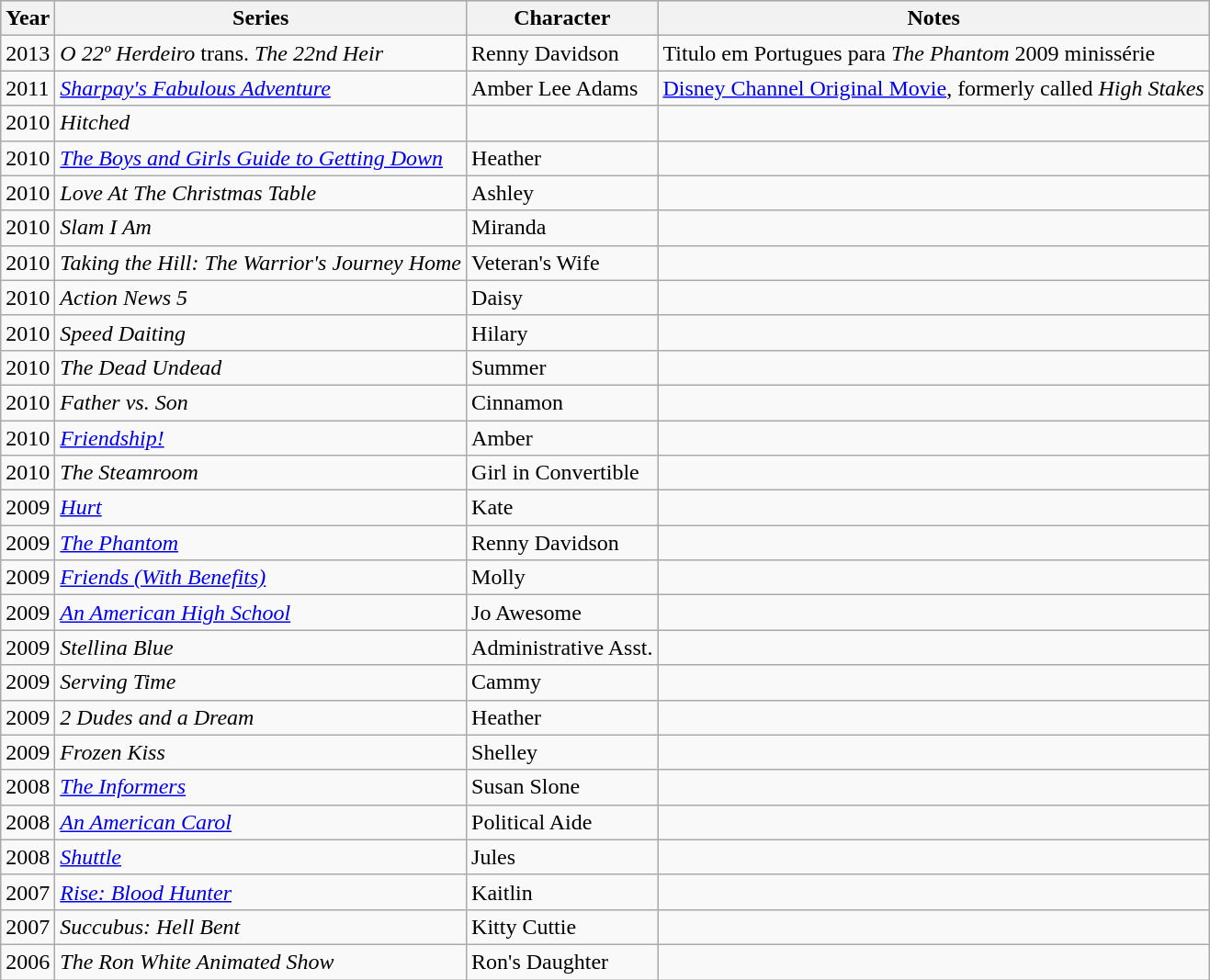<table class="wikitable">
<tr style="background:LightSteelBlue; text-align:center;">
<th>Year</th>
<th>Series</th>
<th>Character</th>
<th>Notes</th>
</tr>
<tr>
<td>2013</td>
<td><em>O 22º Herdeiro</em> trans. <em>The 22nd Heir</em></td>
<td>Renny Davidson</td>
<td>Titulo em Portugues para <em>The Phantom</em> 2009 minissérie</td>
</tr>
<tr>
<td>2011</td>
<td><em><a href='#'>Sharpay's Fabulous Adventure</a></em></td>
<td>Amber Lee Adams</td>
<td><a href='#'>Disney Channel Original Movie</a>, formerly called <em>High Stakes</em></td>
</tr>
<tr>
<td>2010</td>
<td><em>Hitched</em></td>
<td></td>
<td></td>
</tr>
<tr>
<td>2010</td>
<td><em><a href='#'>The Boys and Girls Guide to Getting Down</a></em></td>
<td>Heather</td>
<td></td>
</tr>
<tr>
<td>2010</td>
<td><em>Love At The Christmas Table</em></td>
<td>Ashley</td>
<td></td>
</tr>
<tr>
<td>2010</td>
<td><em>Slam I Am</em></td>
<td>Miranda</td>
<td></td>
</tr>
<tr>
<td>2010</td>
<td><em>Taking the Hill: The Warrior's Journey Home</em></td>
<td>Veteran's Wife</td>
<td></td>
</tr>
<tr>
<td>2010</td>
<td><em>Action News 5</em></td>
<td>Daisy</td>
<td></td>
</tr>
<tr>
<td>2010</td>
<td><em>Speed Daiting</em></td>
<td>Hilary</td>
<td></td>
</tr>
<tr>
<td>2010</td>
<td><em>The Dead Undead</em></td>
<td>Summer</td>
<td></td>
</tr>
<tr>
<td>2010</td>
<td><em>Father vs. Son</em></td>
<td>Cinnamon</td>
<td></td>
</tr>
<tr>
<td>2010</td>
<td><em><a href='#'>Friendship!</a></em></td>
<td>Amber</td>
<td></td>
</tr>
<tr>
<td>2010</td>
<td><em>The Steamroom</em></td>
<td>Girl in Convertible</td>
<td></td>
</tr>
<tr>
<td>2009</td>
<td><em><a href='#'>Hurt</a></em></td>
<td>Kate</td>
<td></td>
</tr>
<tr>
<td>2009</td>
<td><em><a href='#'>The Phantom</a></em></td>
<td>Renny Davidson</td>
<td></td>
</tr>
<tr>
<td>2009</td>
<td><em><a href='#'>Friends (With Benefits)</a></em></td>
<td>Molly</td>
<td></td>
</tr>
<tr>
<td>2009</td>
<td><em><a href='#'>An American High School</a></em></td>
<td>Jo Awesome</td>
<td></td>
</tr>
<tr>
<td>2009</td>
<td><em>Stellina Blue</em></td>
<td>Administrative Asst.</td>
<td></td>
</tr>
<tr>
<td>2009</td>
<td><em>Serving Time</em></td>
<td>Cammy</td>
<td></td>
</tr>
<tr>
<td>2009</td>
<td><em>2 Dudes and a Dream</em></td>
<td>Heather</td>
<td></td>
</tr>
<tr>
<td>2009</td>
<td><em>Frozen Kiss</em></td>
<td>Shelley</td>
<td></td>
</tr>
<tr>
<td>2008</td>
<td><em><a href='#'>The Informers</a></em></td>
<td>Susan Slone</td>
<td></td>
</tr>
<tr>
<td>2008</td>
<td><em><a href='#'>An American Carol</a></em></td>
<td>Political Aide</td>
<td></td>
</tr>
<tr>
<td>2008</td>
<td><em><a href='#'>Shuttle</a></em></td>
<td>Jules</td>
<td></td>
</tr>
<tr>
<td>2007</td>
<td><em><a href='#'>Rise: Blood Hunter</a></em></td>
<td>Kaitlin</td>
<td></td>
</tr>
<tr>
<td>2007</td>
<td><em>Succubus: Hell Bent</em></td>
<td>Kitty Cuttie</td>
<td></td>
</tr>
<tr>
<td>2006</td>
<td><em>The Ron White Animated Show</em></td>
<td>Ron's Daughter</td>
<td></td>
</tr>
</table>
